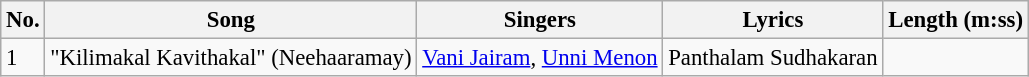<table class="wikitable" style="font-size:95%;">
<tr>
<th>No.</th>
<th>Song</th>
<th>Singers</th>
<th>Lyrics</th>
<th>Length (m:ss)</th>
</tr>
<tr>
<td>1</td>
<td>"Kilimakal Kavithakal" (Neehaaramay)</td>
<td><a href='#'>Vani Jairam</a>, <a href='#'>Unni Menon</a></td>
<td>Panthalam Sudhakaran</td>
<td></td>
</tr>
</table>
